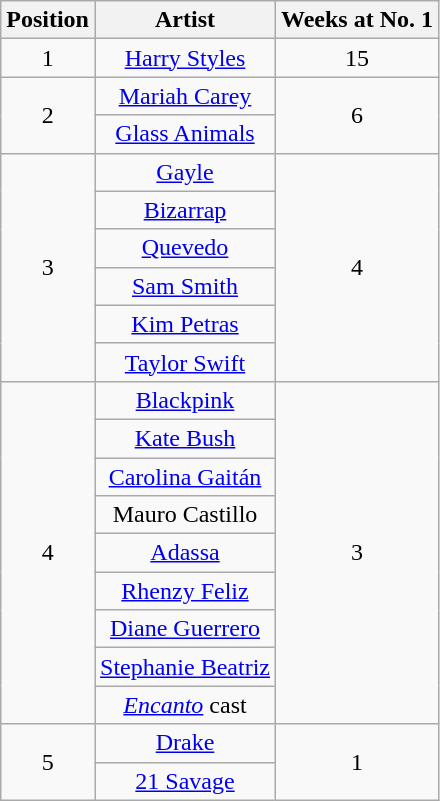<table class="wikitable plainrowheaders" style="text-align:center;">
<tr>
<th>Position</th>
<th>Artist</th>
<th>Weeks at No. 1</th>
</tr>
<tr>
<td>1</td>
<td><a href='#'>Harry Styles</a></td>
<td>15</td>
</tr>
<tr>
<td rowspan="2">2</td>
<td><a href='#'>Mariah Carey</a></td>
<td rowspan="2">6</td>
</tr>
<tr>
<td><a href='#'>Glass Animals</a></td>
</tr>
<tr>
<td rowspan="6">3</td>
<td><a href='#'>Gayle</a></td>
<td rowspan="6">4</td>
</tr>
<tr>
<td><a href='#'>Bizarrap</a></td>
</tr>
<tr>
<td><a href='#'>Quevedo</a></td>
</tr>
<tr>
<td><a href='#'>Sam Smith</a></td>
</tr>
<tr>
<td><a href='#'>Kim Petras</a></td>
</tr>
<tr>
<td><a href='#'>Taylor Swift</a></td>
</tr>
<tr>
<td rowspan="9">4</td>
<td><a href='#'>Blackpink</a></td>
<td rowspan="9">3</td>
</tr>
<tr>
<td><a href='#'>Kate Bush</a></td>
</tr>
<tr>
<td><a href='#'>Carolina Gaitán</a></td>
</tr>
<tr>
<td>Mauro Castillo</td>
</tr>
<tr>
<td><a href='#'>Adassa</a></td>
</tr>
<tr>
<td><a href='#'>Rhenzy Feliz</a></td>
</tr>
<tr>
<td><a href='#'>Diane Guerrero</a></td>
</tr>
<tr>
<td><a href='#'>Stephanie Beatriz</a></td>
</tr>
<tr>
<td><em><a href='#'>Encanto</a></em> cast</td>
</tr>
<tr>
<td rowspan="2">5</td>
<td><a href='#'>Drake</a></td>
<td rowspan="2">1</td>
</tr>
<tr>
<td><a href='#'>21 Savage</a></td>
</tr>
</table>
